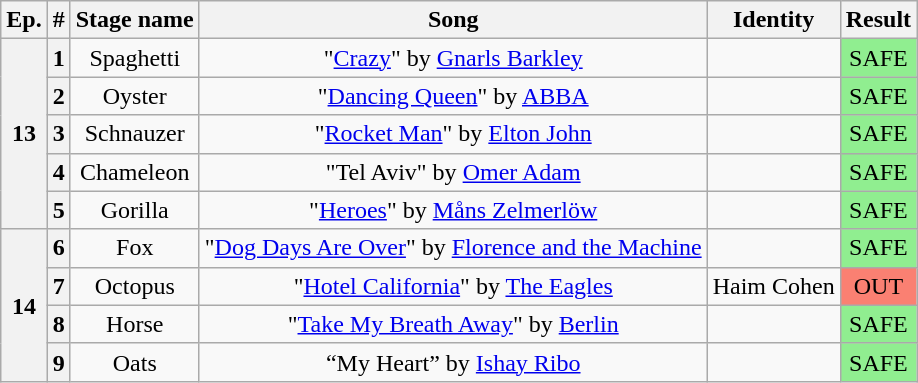<table class="wikitable plainrowheaders" style="text-align: center;">
<tr>
<th>Ep.</th>
<th>#</th>
<th>Stage name</th>
<th>Song</th>
<th>Identity</th>
<th>Result</th>
</tr>
<tr>
<th rowspan="5">13</th>
<th>1</th>
<td>Spaghetti</td>
<td>"<a href='#'>Crazy</a>" by <a href='#'>Gnarls Barkley</a></td>
<td></td>
<td bgcolor="lightgreen">SAFE</td>
</tr>
<tr>
<th>2</th>
<td>Oyster</td>
<td>"<a href='#'>Dancing Queen</a>" by <a href='#'>ABBA</a></td>
<td></td>
<td bgcolor="lightgreen">SAFE</td>
</tr>
<tr>
<th>3</th>
<td>Schnauzer</td>
<td>"<a href='#'>Rocket Man</a>" by <a href='#'>Elton John</a></td>
<td></td>
<td bgcolor="lightgreen">SAFE</td>
</tr>
<tr>
<th>4</th>
<td>Chameleon</td>
<td>"Tel Aviv" by <a href='#'>Omer Adam</a></td>
<td></td>
<td bgcolor="lightgreen">SAFE</td>
</tr>
<tr>
<th>5</th>
<td>Gorilla</td>
<td>"<a href='#'>Heroes</a>" by <a href='#'>Måns Zelmerlöw</a></td>
<td></td>
<td bgcolor="lightgreen">SAFE</td>
</tr>
<tr>
<th rowspan="4">14</th>
<th>6</th>
<td>Fox</td>
<td>"<a href='#'>Dog Days Are Over</a>" by <a href='#'>Florence and the Machine</a></td>
<td></td>
<td bgcolor="lightgreen">SAFE</td>
</tr>
<tr>
<th>7</th>
<td>Octopus</td>
<td>"<a href='#'>Hotel California</a>" by <a href='#'>The Eagles</a></td>
<td>Haim Cohen</td>
<td bgcolor="salmon">OUT</td>
</tr>
<tr>
<th>8</th>
<td>Horse</td>
<td>"<a href='#'>Take My Breath Away</a>" by <a href='#'>Berlin</a></td>
<td></td>
<td bgcolor="lightgreen">SAFE</td>
</tr>
<tr>
<th>9</th>
<td>Oats</td>
<td>“My Heart” by <a href='#'>Ishay Ribo</a></td>
<td></td>
<td bgcolor="lightgreen">SAFE</td>
</tr>
</table>
